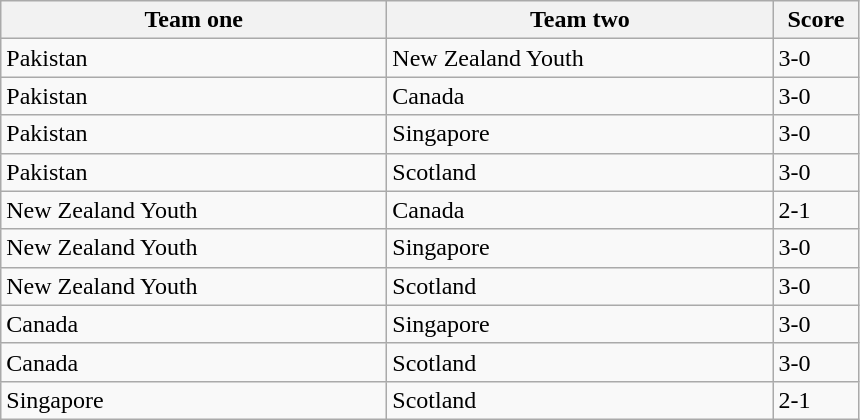<table class="wikitable">
<tr>
<th width=250>Team one</th>
<th width=250>Team two</th>
<th width=50>Score</th>
</tr>
<tr>
<td> Pakistan</td>
<td> New Zealand Youth</td>
<td>3-0</td>
</tr>
<tr>
<td> Pakistan</td>
<td> Canada</td>
<td>3-0</td>
</tr>
<tr>
<td> Pakistan</td>
<td> Singapore</td>
<td>3-0</td>
</tr>
<tr>
<td> Pakistan</td>
<td> Scotland</td>
<td>3-0</td>
</tr>
<tr>
<td> New Zealand Youth</td>
<td> Canada</td>
<td>2-1</td>
</tr>
<tr>
<td> New Zealand Youth</td>
<td> Singapore</td>
<td>3-0</td>
</tr>
<tr>
<td> New Zealand Youth</td>
<td> Scotland</td>
<td>3-0</td>
</tr>
<tr>
<td> Canada</td>
<td> Singapore</td>
<td>3-0</td>
</tr>
<tr>
<td> Canada</td>
<td> Scotland</td>
<td>3-0</td>
</tr>
<tr>
<td> Singapore</td>
<td> Scotland</td>
<td>2-1</td>
</tr>
</table>
